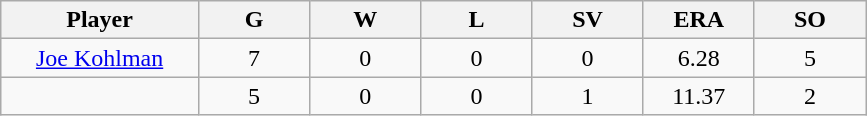<table class="wikitable sortable">
<tr>
<th bgcolor="#DDDDFF" width="16%">Player</th>
<th bgcolor="#DDDDFF" width="9%">G</th>
<th bgcolor="#DDDDFF" width="9%">W</th>
<th bgcolor="#DDDDFF" width="9%">L</th>
<th bgcolor="#DDDDFF" width="9%">SV</th>
<th bgcolor="#DDDDFF" width="9%">ERA</th>
<th bgcolor="#DDDDFF" width="9%">SO</th>
</tr>
<tr align="center">
<td><a href='#'>Joe Kohlman</a></td>
<td>7</td>
<td>0</td>
<td>0</td>
<td>0</td>
<td>6.28</td>
<td>5</td>
</tr>
<tr align="center">
<td></td>
<td>5</td>
<td>0</td>
<td>0</td>
<td>1</td>
<td>11.37</td>
<td>2</td>
</tr>
</table>
